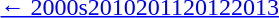<table id="toc" class="toc" summary="Contents">
<tr>
<th></th>
</tr>
<tr>
<td align="center"><a href='#'>← 2000s</a><a href='#'>2010</a><a href='#'>2011</a><a href='#'>2012</a><a href='#'>2013</a></td>
</tr>
</table>
